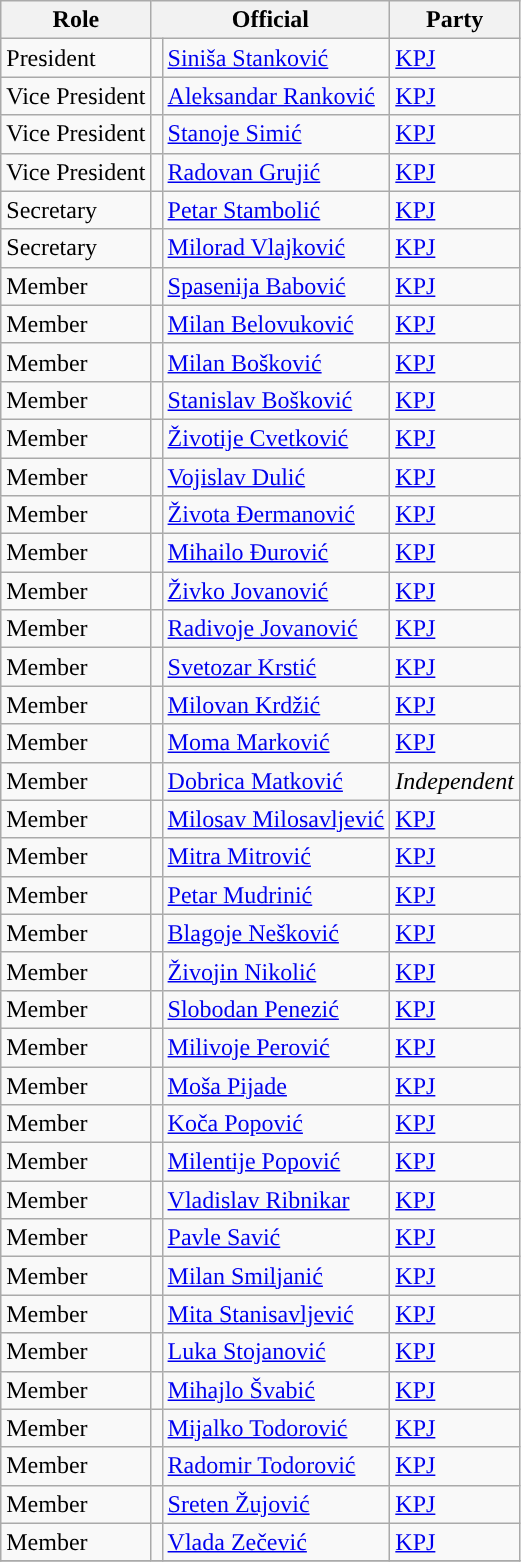<table class="wikitable">
<tr>
<th style="text-align: center;">Role</th>
<th colspan="2" style="text-align: center;">Official</th>
<th style="text-align: center;">Party</th>
</tr>
<tr>
<td>President</td>
<td style="background:"></td>
<td><a href='#'>Siniša Stanković</a></td>
<td><a href='#'>KPJ</a></td>
</tr>
<tr>
<td>Vice President</td>
<td style="background:"></td>
<td><a href='#'>Aleksandar Ranković</a></td>
<td><a href='#'>KPJ</a></td>
</tr>
<tr>
<td>Vice President</td>
<td style="background:"></td>
<td><a href='#'>Stanoje Simić</a></td>
<td><a href='#'>KPJ</a></td>
</tr>
<tr>
<td>Vice President</td>
<td style="background:"></td>
<td><a href='#'>Radovan Grujić</a></td>
<td><a href='#'>KPJ</a></td>
</tr>
<tr>
<td>Secretary</td>
<td style="background:"></td>
<td><a href='#'>Petar Stambolić</a></td>
<td><a href='#'>KPJ</a></td>
</tr>
<tr>
<td>Secretary</td>
<td style="background:"></td>
<td><a href='#'>Milorad Vlajković</a></td>
<td><a href='#'>KPJ</a></td>
</tr>
<tr>
<td>Member</td>
<td style="background:"></td>
<td><a href='#'>Spasenija Babović</a></td>
<td><a href='#'>KPJ</a></td>
</tr>
<tr>
<td>Member</td>
<td style="background:"></td>
<td><a href='#'>Milan Belovuković</a></td>
<td><a href='#'>KPJ</a></td>
</tr>
<tr>
<td>Member</td>
<td style="background:"></td>
<td><a href='#'>Milan Bošković</a></td>
<td><a href='#'>KPJ</a></td>
</tr>
<tr>
<td>Member</td>
<td style="background:"></td>
<td><a href='#'>Stanislav Bošković</a></td>
<td><a href='#'>KPJ</a></td>
</tr>
<tr>
<td>Member</td>
<td style="background:"></td>
<td><a href='#'>Životije Cvetković</a></td>
<td><a href='#'>KPJ</a></td>
</tr>
<tr>
<td>Member</td>
<td style="background:"></td>
<td><a href='#'>Vojislav Dulić</a></td>
<td><a href='#'>KPJ</a></td>
</tr>
<tr>
<td>Member</td>
<td style="background:"></td>
<td><a href='#'>Života Đermanović</a></td>
<td><a href='#'>KPJ</a></td>
</tr>
<tr>
<td>Member</td>
<td style="background:"></td>
<td><a href='#'>Mihailo Đurović</a></td>
<td><a href='#'>KPJ</a></td>
</tr>
<tr>
<td>Member</td>
<td style="background:"></td>
<td><a href='#'>Živko Jovanović</a></td>
<td><a href='#'>KPJ</a></td>
</tr>
<tr>
<td>Member</td>
<td style="background:"></td>
<td><a href='#'>Radivoje Jovanović</a></td>
<td><a href='#'>KPJ</a></td>
</tr>
<tr>
<td>Member</td>
<td style="background:"></td>
<td><a href='#'>Svetozar Krstić</a></td>
<td><a href='#'>KPJ</a></td>
</tr>
<tr>
<td>Member</td>
<td style="background:"></td>
<td><a href='#'>Milovan Krdžić</a></td>
<td><a href='#'>KPJ</a></td>
</tr>
<tr>
<td>Member</td>
<td style="background:"></td>
<td><a href='#'>Moma Marković</a></td>
<td><a href='#'>KPJ</a></td>
</tr>
<tr>
<td>Member</td>
<td style="background:"></td>
<td><a href='#'>Dobrica Matković</a></td>
<td><em>Independent</em></td>
</tr>
<tr>
<td>Member</td>
<td style="background:"></td>
<td><a href='#'>Milosav Milosavljević</a></td>
<td><a href='#'>KPJ</a></td>
</tr>
<tr>
<td>Member</td>
<td style="background:"></td>
<td><a href='#'>Mitra Mitrović</a></td>
<td><a href='#'>KPJ</a></td>
</tr>
<tr>
<td>Member</td>
<td style="background:"></td>
<td><a href='#'>Petar Mudrinić</a></td>
<td><a href='#'>KPJ</a></td>
</tr>
<tr>
<td>Member</td>
<td style="background:"></td>
<td><a href='#'>Blagoje Nešković</a></td>
<td><a href='#'>KPJ</a></td>
</tr>
<tr>
<td>Member</td>
<td style="background:"></td>
<td><a href='#'>Živojin Nikolić</a></td>
<td><a href='#'>KPJ</a></td>
</tr>
<tr>
<td>Member</td>
<td style="background:"></td>
<td><a href='#'>Slobodan Penezić</a></td>
<td><a href='#'>KPJ</a></td>
</tr>
<tr>
<td>Member</td>
<td style="background:"></td>
<td><a href='#'>Milivoje Perović</a></td>
<td><a href='#'>KPJ</a></td>
</tr>
<tr>
<td>Member</td>
<td style="background:"></td>
<td><a href='#'>Moša Pijade</a></td>
<td><a href='#'>KPJ</a></td>
</tr>
<tr>
<td>Member</td>
<td style="background:"></td>
<td><a href='#'>Koča Popović</a></td>
<td><a href='#'>KPJ</a></td>
</tr>
<tr>
<td>Member</td>
<td style="background:"></td>
<td><a href='#'>Milentije Popović</a></td>
<td><a href='#'>KPJ</a></td>
</tr>
<tr>
<td>Member</td>
<td style="background:"></td>
<td><a href='#'>Vladislav Ribnikar</a></td>
<td><a href='#'>KPJ</a></td>
</tr>
<tr>
<td>Member</td>
<td style="background:"></td>
<td><a href='#'>Pavle Savić</a></td>
<td><a href='#'>KPJ</a></td>
</tr>
<tr>
<td>Member</td>
<td style="background:"></td>
<td><a href='#'>Milan Smiljanić</a></td>
<td><a href='#'>KPJ</a></td>
</tr>
<tr>
<td>Member</td>
<td style="background:"></td>
<td><a href='#'>Mita Stanisavljević</a></td>
<td><a href='#'>KPJ</a></td>
</tr>
<tr>
<td>Member</td>
<td style="background:"></td>
<td><a href='#'>Luka Stojanović</a></td>
<td><a href='#'>KPJ</a></td>
</tr>
<tr>
<td>Member</td>
<td style="background:"></td>
<td><a href='#'>Mihajlo Švabić</a></td>
<td><a href='#'>KPJ</a></td>
</tr>
<tr>
<td>Member</td>
<td style="background:"></td>
<td><a href='#'>Mijalko Todorović</a></td>
<td><a href='#'>KPJ</a></td>
</tr>
<tr>
<td>Member</td>
<td style="background:"></td>
<td><a href='#'>Radomir Todorović</a></td>
<td><a href='#'>KPJ</a></td>
</tr>
<tr>
<td>Member</td>
<td style="background:"></td>
<td><a href='#'>Sreten Žujović</a></td>
<td><a href='#'>KPJ</a></td>
</tr>
<tr>
<td>Member</td>
<td style="background:"></td>
<td><a href='#'>Vlada Zečević</a></td>
<td><a href='#'>KPJ</a></td>
</tr>
<tr>
</tr>
</table>
